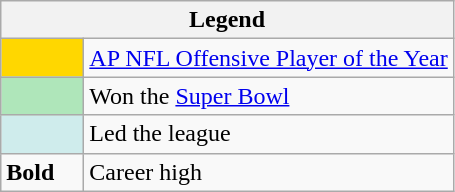<table class="wikitable">
<tr>
<th colspan="2">Legend</th>
</tr>
<tr>
<td style="background:#ffd700; width:3em;"></td>
<td><a href='#'>AP NFL Offensive Player of the Year</a></td>
</tr>
<tr>
<td style="background:#afe6ba; width:3em;"></td>
<td>Won the <a href='#'>Super Bowl</a></td>
</tr>
<tr>
<td style="background:#cfecec; width:3em;"></td>
<td>Led the league</td>
</tr>
<tr>
<td><strong>Bold</strong></td>
<td>Career high</td>
</tr>
</table>
